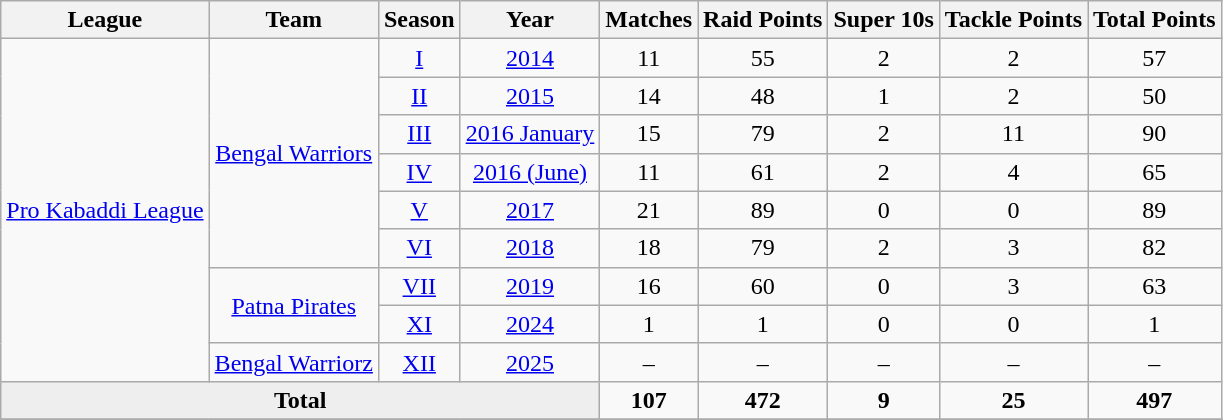<table class="wikitable" style="text-align: center;">
<tr>
<th>League</th>
<th>Team</th>
<th>Season</th>
<th>Year</th>
<th>Matches</th>
<th>Raid Points</th>
<th>Super 10s</th>
<th>Tackle Points</th>
<th>Total Points</th>
</tr>
<tr>
<td rowspan="9"><a href='#'>Pro Kabaddi League</a></td>
<td rowspan="6"><a href='#'>Bengal Warriors</a></td>
<td style="text-align:center"><a href='#'>I</a></td>
<td><a href='#'>2014</a></td>
<td>11</td>
<td>55</td>
<td>2</td>
<td>2</td>
<td>57</td>
</tr>
<tr>
<td style="text-align:center"><a href='#'>II</a></td>
<td><a href='#'>2015</a></td>
<td>14</td>
<td>48</td>
<td>1</td>
<td>2</td>
<td>50</td>
</tr>
<tr>
<td style="text-align:center"><a href='#'>III</a></td>
<td><a href='#'>2016 January</a></td>
<td>15</td>
<td>79</td>
<td>2</td>
<td>11</td>
<td>90</td>
</tr>
<tr>
<td style="text-align:center"><a href='#'>IV</a></td>
<td><a href='#'>2016 (June)</a></td>
<td>11</td>
<td>61</td>
<td>2</td>
<td>4</td>
<td>65</td>
</tr>
<tr>
<td style="text-align:center"><a href='#'>V</a></td>
<td><a href='#'>2017</a></td>
<td>21</td>
<td>89</td>
<td>0</td>
<td>0</td>
<td>89</td>
</tr>
<tr>
<td style="text-align:center"><a href='#'>VI</a></td>
<td><a href='#'>2018</a></td>
<td>18</td>
<td>79</td>
<td>2</td>
<td>3</td>
<td>82</td>
</tr>
<tr>
<td rowspan="2"><a href='#'>Patna Pirates</a></td>
<td style="text-align:center"><a href='#'>VII</a></td>
<td><a href='#'>2019</a></td>
<td>16</td>
<td>60</td>
<td>0</td>
<td>3</td>
<td>63</td>
</tr>
<tr>
<td><a href='#'>XI</a></td>
<td><a href='#'>2024</a></td>
<td>1</td>
<td>1</td>
<td>0</td>
<td>0</td>
<td>1</td>
</tr>
<tr>
<td><a href='#'>Bengal Warriorz</a></td>
<td><a href='#'>XII</a></td>
<td><a href='#'>2025</a></td>
<td>–</td>
<td>–</td>
<td>–</td>
<td>–</td>
<td>–</td>
</tr>
<tr>
<td colspan="4" style="text-align:center; background:#eee"><strong>Total</strong></td>
<td><strong>107</strong></td>
<td><strong>472</strong></td>
<td><strong>9</strong></td>
<td><strong>25</strong></td>
<td><strong>497</strong></td>
</tr>
<tr>
</tr>
</table>
